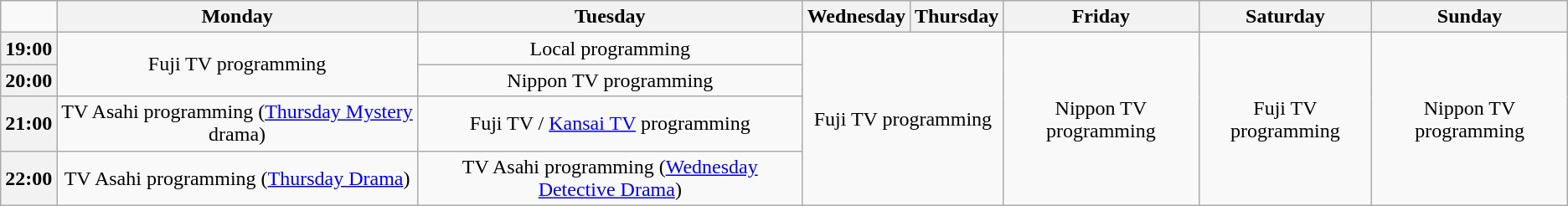<table class="wikitable" style="text-align: center">
<tr>
<td></td>
<th>Monday</th>
<th>Tuesday</th>
<th>Wednesday</th>
<th>Thursday</th>
<th>Friday</th>
<th>Saturday</th>
<th>Sunday</th>
</tr>
<tr>
<th>19:00</th>
<td rowspan="2">Fuji TV programming</td>
<td>Local programming</td>
<td colspan="2" rowspan="4">Fuji TV programming</td>
<td rowspan="4">Nippon TV programming</td>
<td rowspan="4">Fuji TV programming</td>
<td rowspan="4">Nippon TV programming</td>
</tr>
<tr>
<th>20:00</th>
<td>Nippon TV programming</td>
</tr>
<tr>
<th>21:00</th>
<td>TV Asahi programming (<a href='#'>Thursday Mystery</a> drama)</td>
<td>Fuji TV / <a href='#'>Kansai TV</a> programming</td>
</tr>
<tr>
<th>22:00</th>
<td>TV Asahi programming (<a href='#'>Thursday Drama</a>)</td>
<td>TV Asahi programming (<a href='#'>Wednesday Detective Drama</a>)</td>
</tr>
</table>
